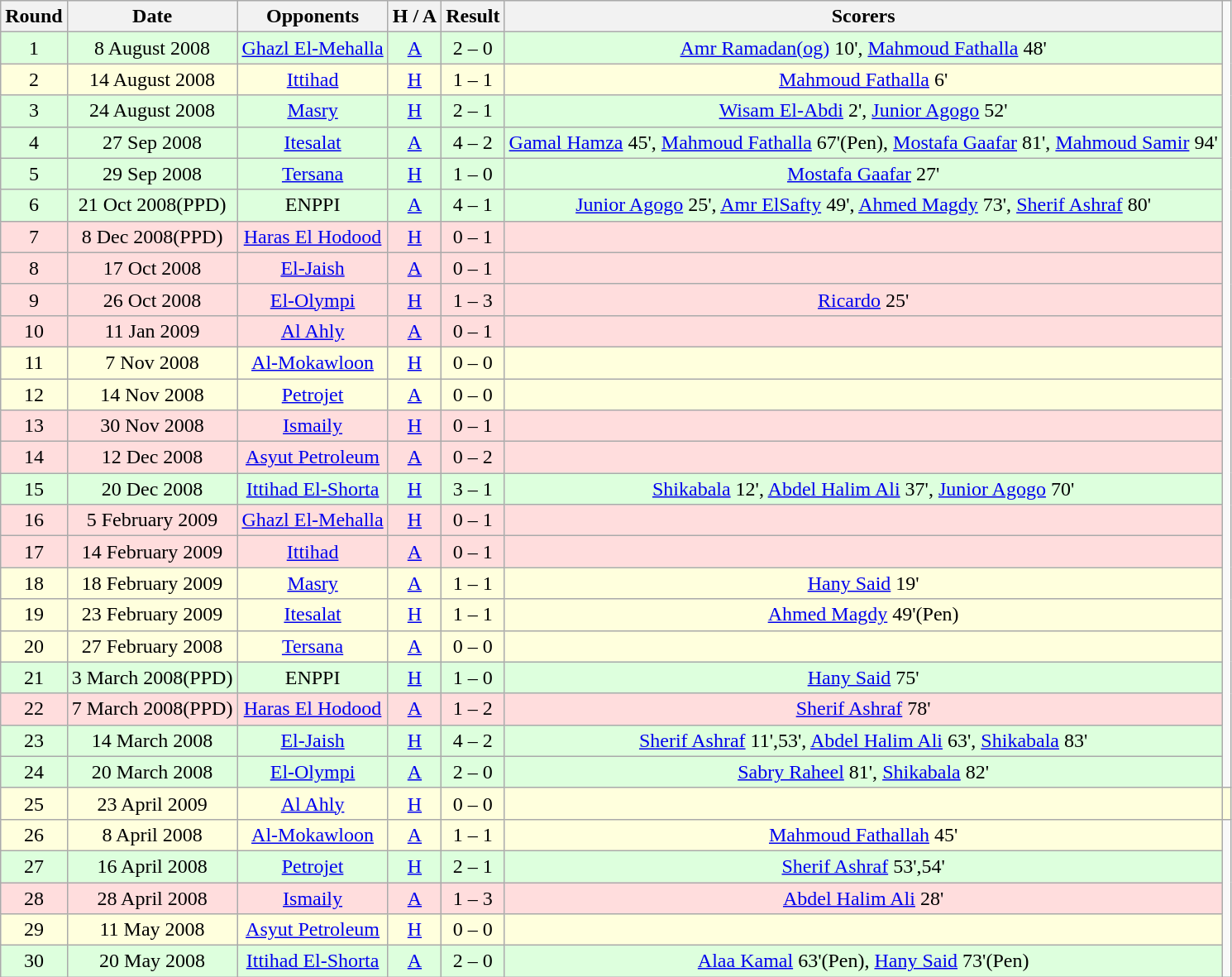<table class="wikitable" style="text-align:center;">
<tr>
<th>Round</th>
<th>Date</th>
<th>Opponents</th>
<th>H / A</th>
<th>Result</th>
<th>Scorers</th>
</tr>
<tr bgcolor="#ddffdd">
<td>1</td>
<td>8 August 2008</td>
<td><a href='#'>Ghazl El-Mehalla</a></td>
<td><a href='#'>A</a></td>
<td>2 – 0</td>
<td><a href='#'>Amr Ramadan</a><a href='#'>(og)</a> 10', <a href='#'>Mahmoud Fathalla</a> 48'</td>
</tr>
<tr bgcolor="#ffffdd">
<td>2</td>
<td>14 August 2008</td>
<td><a href='#'>Ittihad</a></td>
<td><a href='#'>H</a></td>
<td>1 – 1</td>
<td><a href='#'>Mahmoud Fathalla</a> 6'</td>
</tr>
<tr bgcolor="#ddffdd">
<td>3</td>
<td>24 August 2008</td>
<td><a href='#'>Masry</a></td>
<td><a href='#'>H</a></td>
<td>2 – 1</td>
<td><a href='#'>Wisam El-Abdi</a> 2', <a href='#'>Junior Agogo</a> 52'</td>
</tr>
<tr bgcolor="#ddffdd">
<td>4</td>
<td>27 Sep 2008</td>
<td><a href='#'>Itesalat</a></td>
<td><a href='#'>A</a></td>
<td>4 – 2</td>
<td><a href='#'>Gamal Hamza</a> 45', <a href='#'>Mahmoud Fathalla</a> 67'(Pen), <a href='#'>Mostafa Gaafar</a> 81', <a href='#'>Mahmoud Samir</a> 94'</td>
</tr>
<tr bgcolor="#ddffdd">
<td>5</td>
<td>29 Sep 2008</td>
<td><a href='#'>Tersana</a></td>
<td><a href='#'>H</a></td>
<td>1 – 0</td>
<td><a href='#'>Mostafa Gaafar</a> 27'</td>
</tr>
<tr bgcolor="#ddffdd">
<td>6</td>
<td>21 Oct 2008(PPD)</td>
<td>ENPPI</td>
<td><a href='#'>A</a></td>
<td>4 – 1</td>
<td><a href='#'>Junior Agogo</a> 25', <a href='#'>Amr ElSafty</a> 49', <a href='#'>Ahmed Magdy</a> 73', <a href='#'>Sherif Ashraf</a> 80'</td>
</tr>
<tr bgcolor="#ffdddd">
<td>7</td>
<td>8 Dec 2008(PPD)</td>
<td><a href='#'>Haras El Hodood</a></td>
<td><a href='#'>H</a></td>
<td>0 – 1</td>
<td></td>
</tr>
<tr bgcolor="#ffdddd">
<td>8</td>
<td>17 Oct 2008</td>
<td><a href='#'>El-Jaish</a></td>
<td><a href='#'>A</a></td>
<td>0 – 1</td>
<td></td>
</tr>
<tr bgcolor="#ffdddd">
<td>9</td>
<td>26 Oct 2008</td>
<td><a href='#'>El-Olympi</a></td>
<td><a href='#'>H</a></td>
<td>1 – 3</td>
<td><a href='#'>Ricardo</a> 25'</td>
</tr>
<tr bgcolor="#ffdddd">
<td>10</td>
<td>11 Jan 2009</td>
<td><a href='#'>Al Ahly</a></td>
<td><a href='#'>A</a></td>
<td>0 – 1</td>
<td></td>
</tr>
<tr bgcolor="#ffffdd">
<td>11</td>
<td>7 Nov 2008</td>
<td><a href='#'>Al-Mokawloon</a></td>
<td><a href='#'>H</a></td>
<td>0 – 0</td>
<td></td>
</tr>
<tr bgcolor="#ffffdd">
<td>12</td>
<td>14 Nov 2008</td>
<td><a href='#'>Petrojet</a></td>
<td><a href='#'>A</a></td>
<td>0 – 0</td>
<td></td>
</tr>
<tr bgcolor="#ffdddd">
<td>13</td>
<td>30 Nov 2008</td>
<td><a href='#'>Ismaily</a></td>
<td><a href='#'>H</a></td>
<td>0 – 1</td>
<td></td>
</tr>
<tr bgcolor="#ffdddd">
<td>14</td>
<td>12 Dec 2008</td>
<td><a href='#'>Asyut Petroleum</a></td>
<td><a href='#'>A</a></td>
<td>0 – 2</td>
<td></td>
</tr>
<tr bgcolor="#ddffdd">
<td>15</td>
<td>20 Dec 2008</td>
<td><a href='#'>Ittihad El-Shorta</a></td>
<td><a href='#'>H</a></td>
<td>3 – 1</td>
<td><a href='#'>Shikabala</a> 12', <a href='#'>Abdel Halim Ali</a> 37', <a href='#'>Junior Agogo</a> 70'</td>
</tr>
<tr bgcolor="#ffdddd">
<td>16</td>
<td>5 February 2009</td>
<td><a href='#'>Ghazl El-Mehalla</a></td>
<td><a href='#'>H</a></td>
<td>0 – 1</td>
<td></td>
</tr>
<tr bgcolor="#ffdddd">
<td>17</td>
<td>14 February 2009</td>
<td><a href='#'>Ittihad</a></td>
<td><a href='#'>A</a></td>
<td>0 – 1</td>
<td></td>
</tr>
<tr bgcolor="#ffffdd">
<td>18</td>
<td>18 February 2009</td>
<td><a href='#'>Masry</a></td>
<td><a href='#'>A</a></td>
<td>1 – 1</td>
<td><a href='#'>Hany Said</a> 19'</td>
</tr>
<tr bgcolor="#ffffdd">
<td>19</td>
<td>23 February 2009</td>
<td><a href='#'>Itesalat</a></td>
<td><a href='#'>H</a></td>
<td>1 – 1</td>
<td><a href='#'>Ahmed Magdy</a> 49'(Pen)</td>
</tr>
<tr bgcolor="#ffffdd">
<td>20</td>
<td>27 February 2008</td>
<td><a href='#'>Tersana</a></td>
<td><a href='#'>A</a></td>
<td>0 – 0</td>
<td></td>
</tr>
<tr bgcolor="#ddffdd">
<td>21</td>
<td>3 March 2008(PPD)</td>
<td>ENPPI</td>
<td><a href='#'>H</a></td>
<td>1 – 0</td>
<td><a href='#'>Hany Said</a> 75'</td>
</tr>
<tr bgcolor="#ffdddd">
<td>22</td>
<td>7 March 2008(PPD)</td>
<td><a href='#'>Haras El Hodood</a></td>
<td><a href='#'>A</a></td>
<td>1 – 2</td>
<td><a href='#'>Sherif Ashraf</a> 78'</td>
</tr>
<tr bgcolor="#ddffdd">
<td>23</td>
<td>14 March 2008</td>
<td><a href='#'>El-Jaish</a></td>
<td><a href='#'>H</a></td>
<td>4 – 2</td>
<td><a href='#'>Sherif Ashraf</a> 11',53', <a href='#'>Abdel Halim Ali</a> 63', <a href='#'>Shikabala</a> 83'</td>
</tr>
<tr bgcolor="#ddffdd">
<td>24</td>
<td>20 March 2008</td>
<td><a href='#'>El-Olympi</a></td>
<td><a href='#'>A</a></td>
<td>2 – 0</td>
<td><a href='#'>Sabry Raheel</a> 81', <a href='#'>Shikabala</a> 82'</td>
</tr>
<tr bgcolor="#ffffdd">
<td>25</td>
<td>23 April 2009</td>
<td><a href='#'>Al Ahly</a></td>
<td><a href='#'>H</a></td>
<td>0 – 0</td>
<td></td>
<td></td>
</tr>
<tr bgcolor="#ffffdd">
<td>26</td>
<td>8 April 2008</td>
<td><a href='#'>Al-Mokawloon</a></td>
<td><a href='#'>A</a></td>
<td>1 – 1</td>
<td><a href='#'>Mahmoud Fathallah</a> 45'</td>
</tr>
<tr bgcolor="#ddffdd">
<td>27</td>
<td>16 April 2008</td>
<td><a href='#'>Petrojet</a></td>
<td><a href='#'>H</a></td>
<td>2 – 1</td>
<td><a href='#'>Sherif Ashraf</a> 53',54'</td>
</tr>
<tr bgcolor="#ffdddd">
<td>28</td>
<td>28 April 2008</td>
<td><a href='#'>Ismaily</a></td>
<td><a href='#'>A</a></td>
<td>1 – 3</td>
<td><a href='#'>Abdel Halim Ali</a> 28'</td>
</tr>
<tr bgcolor="#ffffdd">
<td>29</td>
<td>11 May 2008</td>
<td><a href='#'>Asyut Petroleum</a></td>
<td><a href='#'>H</a></td>
<td>0 – 0</td>
<td></td>
</tr>
<tr bgcolor="#ddffdd">
<td>30</td>
<td>20 May 2008</td>
<td><a href='#'>Ittihad El-Shorta</a></td>
<td><a href='#'>A</a></td>
<td>2 – 0</td>
<td><a href='#'>Alaa Kamal</a> 63'(Pen), <a href='#'>Hany Said</a> 73'(Pen)</td>
</tr>
</table>
